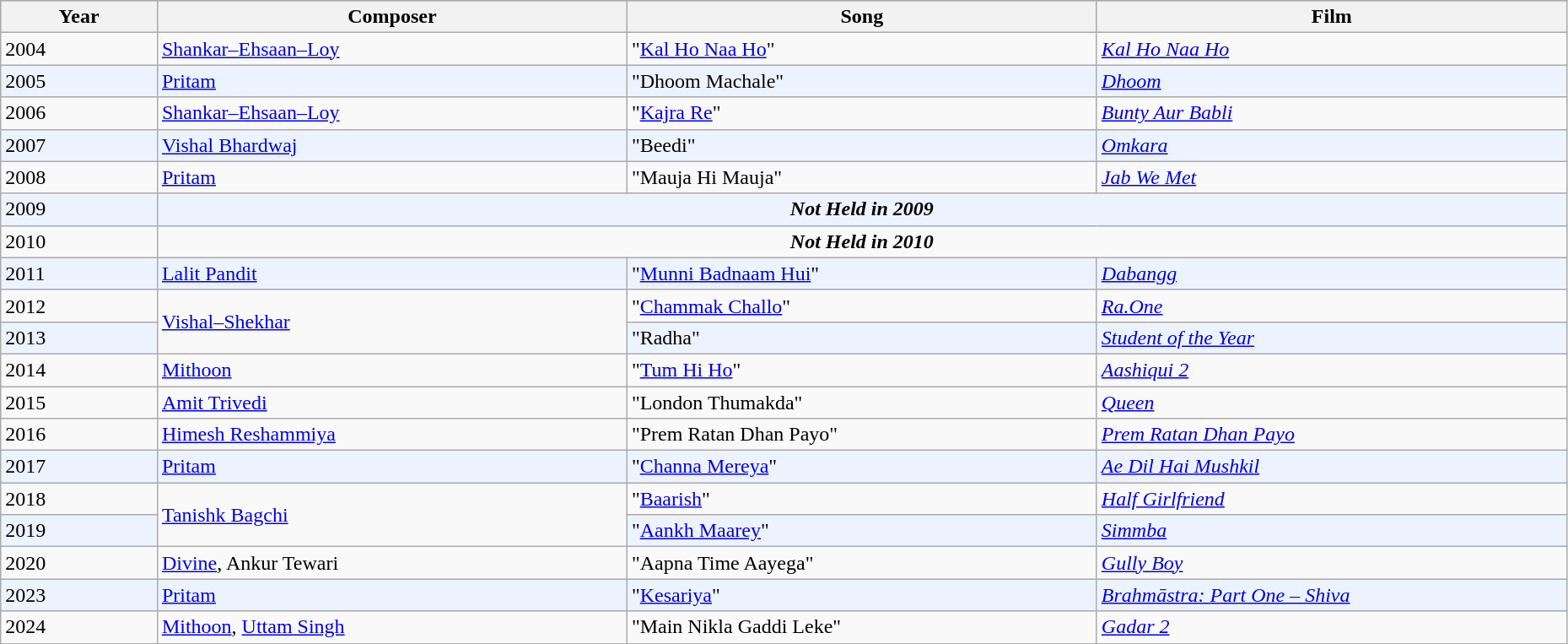<table class="wikitable" style="width:98%;">
<tr style="background:#bebebe;">
<th style="width:10%;">Year</th>
<th style="width:30%;">Composer</th>
<th style="width:30%;">Song</th>
<th style="width:30%;">Film</th>
</tr>
<tr>
<td>2004</td>
<td><a href='#'>Shankar–Ehsaan–Loy</a></td>
<td>"<a href='#'>Kal Ho Naa Ho</a>"</td>
<td><em><a href='#'>Kal Ho Naa Ho</a></em></td>
</tr>
<tr style="background:#edf3fe;">
<td>2005</td>
<td><a href='#'>Pritam</a></td>
<td>"Dhoom Machale"</td>
<td><em><a href='#'>Dhoom</a></em></td>
</tr>
<tr>
<td>2006</td>
<td><a href='#'>Shankar–Ehsaan–Loy</a></td>
<td>"<a href='#'>Kajra Re</a>"</td>
<td><em><a href='#'>Bunty Aur Babli</a></em></td>
</tr>
<tr style="background:#edf3fe;">
<td>2007</td>
<td><a href='#'>Vishal Bhardwaj</a></td>
<td>"Beedi"</td>
<td><em><a href='#'>Omkara</a></em></td>
</tr>
<tr>
<td>2008</td>
<td><a href='#'>Pritam</a></td>
<td>"Mauja Hi Mauja"</td>
<td><em><a href='#'>Jab We Met</a></em></td>
</tr>
<tr style="background:#edf3fe;">
<td>2009</td>
<td colspan="3" style="text-align:center;"><strong><em>Not Held in 2009</em></strong></td>
</tr>
<tr>
<td>2010</td>
<td colspan="3" style="text-align:center;"><strong><em>Not Held in 2010</em></strong></td>
</tr>
<tr style="background:#edf3fe;">
<td>2011</td>
<td><a href='#'>Lalit Pandit</a></td>
<td>"<a href='#'>Munni Badnaam Hui</a>"</td>
<td><em><a href='#'>Dabangg</a></em></td>
</tr>
<tr>
<td>2012</td>
<td rowspan="2"><a href='#'>Vishal–Shekhar</a></td>
<td>"<a href='#'>Chammak Challo</a>"</td>
<td><em><a href='#'>Ra.One</a></em></td>
</tr>
<tr style="background:#edf3fe;">
<td>2013</td>
<td>"Radha"</td>
<td><em><a href='#'>Student of the Year</a></em></td>
</tr>
<tr>
<td>2014</td>
<td><a href='#'>Mithoon</a></td>
<td>"<a href='#'>Tum Hi Ho</a>"</td>
<td><em><a href='#'>Aashiqui 2</a></em></td>
</tr>
<tr>
<td>2015</td>
<td><a href='#'>Amit Trivedi</a></td>
<td>"London Thumakda"</td>
<td><a href='#'><em>Queen</em></a></td>
</tr>
<tr>
<td>2016</td>
<td><a href='#'>Himesh Reshammiya</a></td>
<td>"Prem Ratan Dhan Payo"</td>
<td><em><a href='#'>Prem Ratan Dhan Payo</a></em></td>
</tr>
<tr style="background:#edf3fe;">
<td>2017</td>
<td><a href='#'>Pritam</a></td>
<td>"<a href='#'>Channa Mereya</a>"</td>
<td><em><a href='#'>Ae Dil Hai Mushkil</a></em></td>
</tr>
<tr>
<td>2018</td>
<td rowspan="2"><a href='#'>Tanishk Bagchi</a></td>
<td>"<a href='#'>Baarish</a>"</td>
<td><em><a href='#'>Half Girlfriend</a></em></td>
</tr>
<tr style="background:#edf3fe;">
<td>2019</td>
<td>"<a href='#'>Aankh Maarey</a>"</td>
<td><em><a href='#'>Simmba</a></em></td>
</tr>
<tr>
<td>2020</td>
<td><a href='#'>Divine</a>, Ankur Tewari</td>
<td>"Aapna Time Aayega"</td>
<td><em><a href='#'>Gully Boy</a></em></td>
</tr>
<tr style="background:#edf3fe;">
<td>2023</td>
<td><a href='#'>Pritam</a></td>
<td>"<a href='#'>Kesariya</a>"</td>
<td><em><a href='#'>Brahmāstra: Part One – Shiva</a></em></td>
</tr>
<tr>
<td>2024</td>
<td><a href='#'>Mithoon</a>, <a href='#'>Uttam Singh</a></td>
<td>"Main Nikla Gaddi Leke"</td>
<td><em><a href='#'>Gadar 2</a></em></td>
</tr>
</table>
